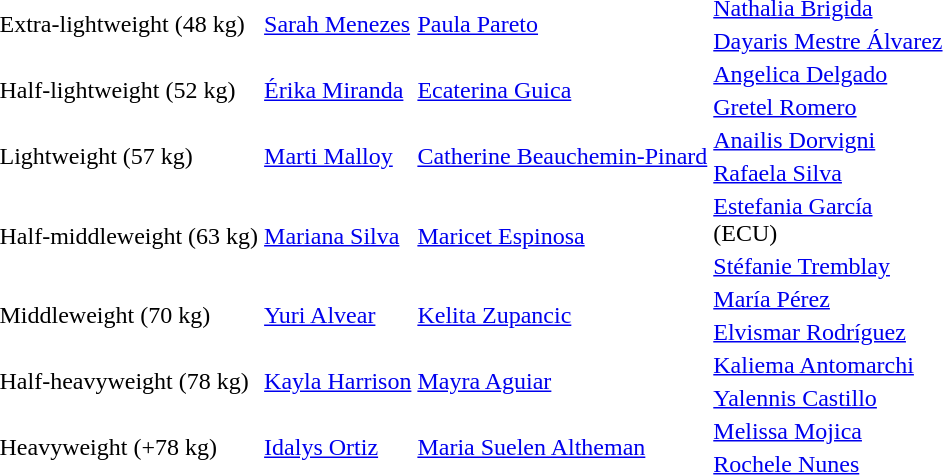<table>
<tr>
<td rowspan=2>Extra-lightweight (48 kg)</td>
<td rowspan=2><a href='#'>Sarah Menezes</a><br> </td>
<td rowspan=2><a href='#'>Paula Pareto</a> <br> </td>
<td><a href='#'>Nathalia Brigida</a> <br> </td>
</tr>
<tr>
<td><a href='#'>Dayaris Mestre Álvarez</a> <br> </td>
</tr>
<tr>
<td rowspan=2>Half-lightweight (52 kg)</td>
<td rowspan=2><a href='#'>Érika Miranda</a><br> </td>
<td rowspan=2><a href='#'>Ecaterina Guica</a> <br> </td>
<td><a href='#'>Angelica Delgado</a><br> </td>
</tr>
<tr>
<td><a href='#'>Gretel Romero</a><br> </td>
</tr>
<tr>
<td rowspan=2>Lightweight (57 kg)</td>
<td rowspan=2><a href='#'>Marti Malloy</a> <br> </td>
<td rowspan=2><a href='#'>Catherine Beauchemin-Pinard</a> <br> </td>
<td><a href='#'>Anailis Dorvigni</a> <br> </td>
</tr>
<tr>
<td><a href='#'>Rafaela Silva</a> <br> </td>
</tr>
<tr>
<td rowspan=2>Half-middleweight (63 kg)</td>
<td rowspan=2><a href='#'>Mariana Silva</a> <br> </td>
<td rowspan=2><a href='#'>Maricet Espinosa</a><br> </td>
<td><a href='#'>Estefania García</a> <br>  (ECU)</td>
</tr>
<tr>
<td><a href='#'>Stéfanie Tremblay</a> <br> </td>
</tr>
<tr>
<td rowspan=2>Middleweight (70 kg)</td>
<td rowspan=2><a href='#'>Yuri Alvear</a><br> </td>
<td rowspan=2><a href='#'>Kelita Zupancic</a> <br> </td>
<td><a href='#'>María Pérez</a> <br> </td>
</tr>
<tr>
<td><a href='#'>Elvismar Rodríguez</a> <br> </td>
</tr>
<tr>
<td rowspan=2>Half-heavyweight (78 kg)</td>
<td rowspan=2><a href='#'>Kayla Harrison</a> <br> </td>
<td rowspan=2><a href='#'>Mayra Aguiar</a><br> </td>
<td><a href='#'>Kaliema Antomarchi</a> <br> </td>
</tr>
<tr>
<td><a href='#'>Yalennis Castillo</a> <br> </td>
</tr>
<tr>
<td rowspan=2>Heavyweight (+78 kg)</td>
<td rowspan=2><a href='#'>Idalys Ortiz</a><br> </td>
<td rowspan=2><a href='#'>Maria Suelen Altheman</a> <br> </td>
<td><a href='#'>Melissa Mojica</a> <br> </td>
</tr>
<tr>
<td><a href='#'>Rochele Nunes</a> <br> </td>
</tr>
</table>
